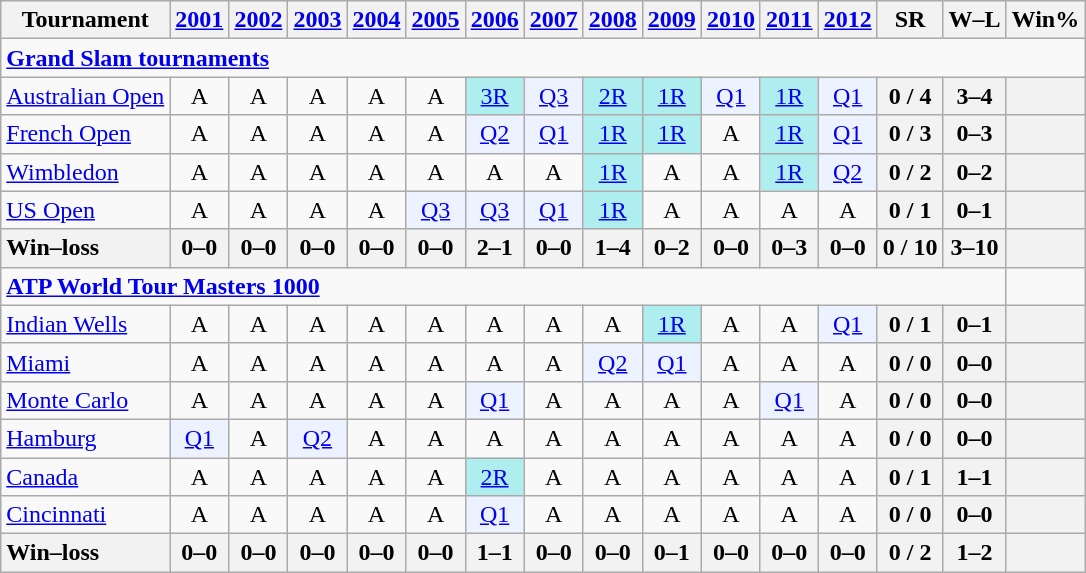<table class=wikitable style=text-align:center>
<tr>
<th>Tournament</th>
<th><a href='#'>2001</a></th>
<th><a href='#'>2002</a></th>
<th><a href='#'>2003</a></th>
<th><a href='#'>2004</a></th>
<th><a href='#'>2005</a></th>
<th><a href='#'>2006</a></th>
<th><a href='#'>2007</a></th>
<th><a href='#'>2008</a></th>
<th><a href='#'>2009</a></th>
<th><a href='#'>2010</a></th>
<th><a href='#'>2011</a></th>
<th><a href='#'>2012</a></th>
<th>SR</th>
<th>W–L</th>
<th>Win%</th>
</tr>
<tr>
<td colspan=25 style=text-align:left><a href='#'><strong>Grand Slam tournaments</strong></a></td>
</tr>
<tr>
<td align=left><a href='#'>Australian Open</a></td>
<td>A</td>
<td>A</td>
<td>A</td>
<td>A</td>
<td>A</td>
<td bgcolor=afeeee><a href='#'>3R</a></td>
<td bgcolor=ecf2ff><a href='#'>Q3</a></td>
<td bgcolor=afeeee><a href='#'>2R</a></td>
<td bgcolor=afeeee><a href='#'>1R</a></td>
<td bgcolor=ecf2ff><a href='#'>Q1</a></td>
<td bgcolor=afeeee><a href='#'>1R</a></td>
<td bgcolor=ecf2ff><a href='#'>Q1</a></td>
<th>0 / 4</th>
<th>3–4</th>
<th></th>
</tr>
<tr>
<td align=left><a href='#'>French Open</a></td>
<td>A</td>
<td>A</td>
<td>A</td>
<td>A</td>
<td>A</td>
<td bgcolor=ecf2ff><a href='#'>Q2</a></td>
<td bgcolor=ecf2ff><a href='#'>Q1</a></td>
<td bgcolor=afeeee><a href='#'>1R</a></td>
<td bgcolor=afeeee><a href='#'>1R</a></td>
<td>A</td>
<td bgcolor=afeeee><a href='#'>1R</a></td>
<td bgcolor=ecf2ff><a href='#'>Q1</a></td>
<th>0 / 3</th>
<th>0–3</th>
<th></th>
</tr>
<tr>
<td align=left><a href='#'>Wimbledon</a></td>
<td>A</td>
<td>A</td>
<td>A</td>
<td>A</td>
<td>A</td>
<td>A</td>
<td>A</td>
<td bgcolor=afeeee><a href='#'>1R</a></td>
<td>A</td>
<td>A</td>
<td bgcolor=afeeee><a href='#'>1R</a></td>
<td bgcolor=ecf2ff><a href='#'>Q2</a></td>
<th>0 / 2</th>
<th>0–2</th>
<th></th>
</tr>
<tr>
<td align=left><a href='#'>US Open</a></td>
<td>A</td>
<td>A</td>
<td>A</td>
<td>A</td>
<td bgcolor=ecf2ff><a href='#'>Q3</a></td>
<td bgcolor=ecf2ff><a href='#'>Q3</a></td>
<td bgcolor=ecf2ff><a href='#'>Q1</a></td>
<td bgcolor=afeeee><a href='#'>1R</a></td>
<td>A</td>
<td>A</td>
<td>A</td>
<td>A</td>
<th>0 / 1</th>
<th>0–1</th>
<th></th>
</tr>
<tr>
<th style=text-align:left>Win–loss</th>
<th>0–0</th>
<th>0–0</th>
<th>0–0</th>
<th>0–0</th>
<th>0–0</th>
<th>2–1</th>
<th>0–0</th>
<th>1–4</th>
<th>0–2</th>
<th>0–0</th>
<th>0–3</th>
<th>0–0</th>
<th>0 / 10</th>
<th>3–10</th>
<th></th>
</tr>
<tr>
<td colspan=15 align=left><strong><a href='#'>ATP World Tour Masters 1000</a></strong></td>
</tr>
<tr>
<td align=left><a href='#'>Indian Wells</a></td>
<td>A</td>
<td>A</td>
<td>A</td>
<td>A</td>
<td>A</td>
<td>A</td>
<td>A</td>
<td>A</td>
<td bgcolor=afeeee><a href='#'>1R</a></td>
<td>A</td>
<td>A</td>
<td bgcolor=ecf2ff><a href='#'>Q1</a></td>
<th>0 / 1</th>
<th>0–1</th>
<th></th>
</tr>
<tr>
<td align=left><a href='#'>Miami</a></td>
<td>A</td>
<td>A</td>
<td>A</td>
<td>A</td>
<td>A</td>
<td>A</td>
<td>A</td>
<td bgcolor=ecf2ff><a href='#'>Q2</a></td>
<td bgcolor=ecf2ff><a href='#'>Q1</a></td>
<td>A</td>
<td>A</td>
<td>A</td>
<th>0 / 0</th>
<th>0–0</th>
<th></th>
</tr>
<tr>
<td align=left><a href='#'>Monte Carlo</a></td>
<td>A</td>
<td>A</td>
<td>A</td>
<td>A</td>
<td>A</td>
<td bgcolor=ecf2ff><a href='#'>Q1</a></td>
<td>A</td>
<td>A</td>
<td>A</td>
<td>A</td>
<td bgcolor=ecf2ff><a href='#'>Q1</a></td>
<td>A</td>
<th>0 / 0</th>
<th>0–0</th>
<th></th>
</tr>
<tr>
<td align=left><a href='#'>Hamburg</a></td>
<td bgcolor=ecf2ff><a href='#'>Q1</a></td>
<td>A</td>
<td bgcolor=ecf2ff><a href='#'>Q2</a></td>
<td>A</td>
<td>A</td>
<td>A</td>
<td>A</td>
<td>A</td>
<td>A</td>
<td>A</td>
<td>A</td>
<td>A</td>
<th>0 / 0</th>
<th>0–0</th>
<th></th>
</tr>
<tr>
<td align=left><a href='#'>Canada</a></td>
<td>A</td>
<td>A</td>
<td>A</td>
<td>A</td>
<td>A</td>
<td bgcolor=afeeee><a href='#'>2R</a></td>
<td>A</td>
<td>A</td>
<td>A</td>
<td>A</td>
<td>A</td>
<td>A</td>
<th>0 / 1</th>
<th>1–1</th>
<th></th>
</tr>
<tr>
<td align=left><a href='#'>Cincinnati</a></td>
<td>A</td>
<td>A</td>
<td>A</td>
<td>A</td>
<td>A</td>
<td bgcolor=ecf2ff><a href='#'>Q1</a></td>
<td>A</td>
<td>A</td>
<td>A</td>
<td>A</td>
<td>A</td>
<td>A</td>
<th>0 / 0</th>
<th>0–0</th>
<th></th>
</tr>
<tr>
<th style=text-align:left>Win–loss</th>
<th>0–0</th>
<th>0–0</th>
<th>0–0</th>
<th>0–0</th>
<th>0–0</th>
<th>1–1</th>
<th>0–0</th>
<th>0–0</th>
<th>0–1</th>
<th>0–0</th>
<th>0–0</th>
<th>0–0</th>
<th>0 / 2</th>
<th>1–2</th>
<th></th>
</tr>
</table>
